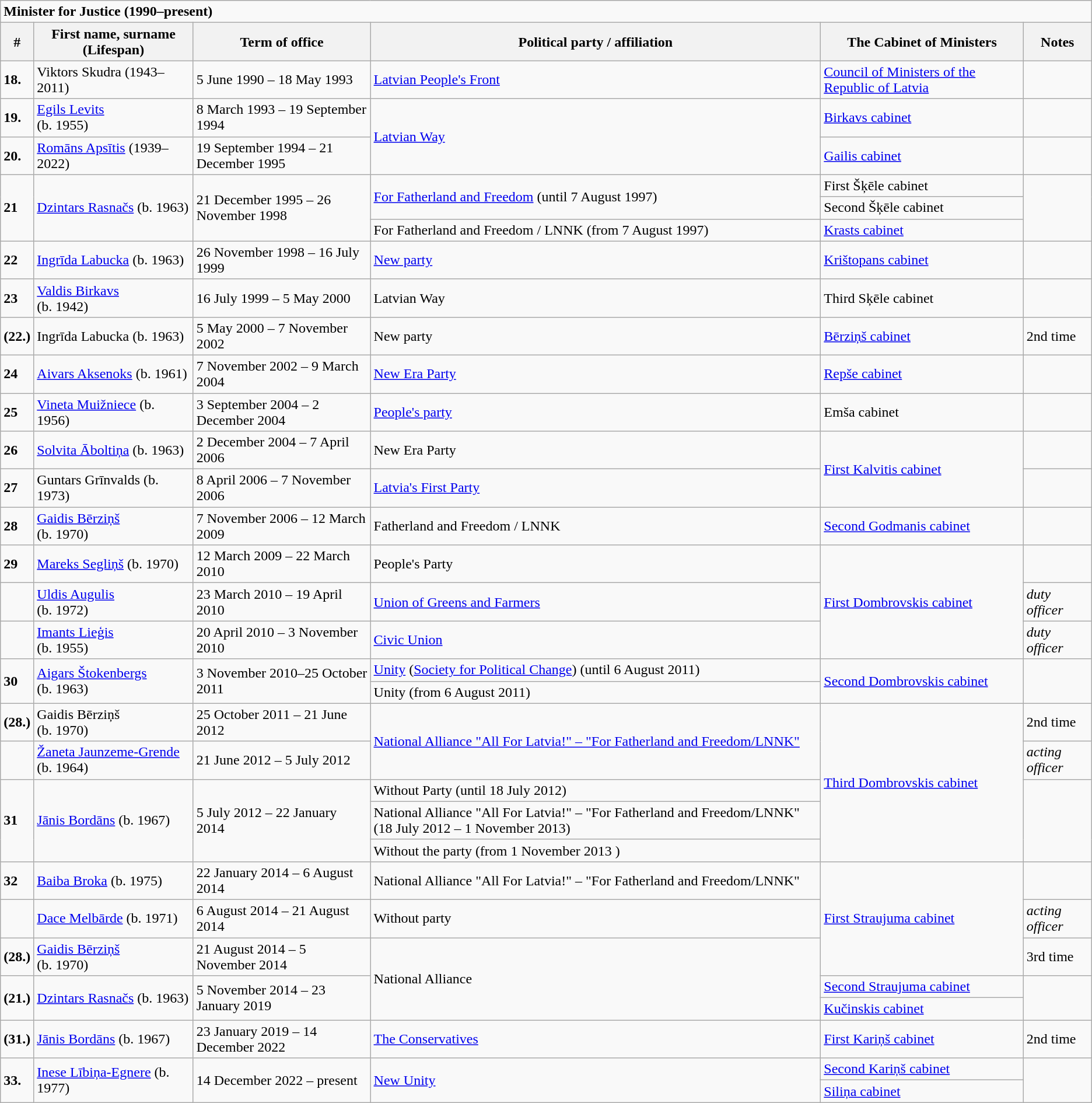<table class="wikitable">
<tr>
<td colspan="7"><strong>Minister for Justice (1990–present)</strong></td>
</tr>
<tr>
<th><strong>#</strong></th>
<th><strong>First name, surname (Lifespan)</strong></th>
<th><strong>Term of office</strong></th>
<th><strong>Political party / affiliation</strong></th>
<th><strong>The Cabinet of Ministers</strong></th>
<th><strong>Notes</strong></th>
</tr>
<tr>
<td><strong>18.</strong></td>
<td>Viktors Skudra (1943–2011)</td>
<td>5 June 1990 – 18 May 1993</td>
<td><a href='#'>Latvian People's Front</a></td>
<td><a href='#'>Council of Ministers of the Republic of Latvia</a></td>
<td></td>
</tr>
<tr>
<td><strong>19.</strong></td>
<td><a href='#'>Egils Levits</a><br>(b. 1955)</td>
<td>8 March 1993 – 19 September 1994</td>
<td rowspan="2"><a href='#'>Latvian Way</a></td>
<td><a href='#'>Birkavs cabinet</a></td>
<td></td>
</tr>
<tr>
<td><strong>20.</strong></td>
<td><a href='#'>Romāns Apsītis</a> (1939–2022)</td>
<td>19 September 1994 – 21 December 1995</td>
<td><a href='#'>Gailis cabinet</a></td>
<td></td>
</tr>
<tr>
<td rowspan="3"><strong>21</strong></td>
<td rowspan="3"><a href='#'>Dzintars Rasnačs</a> (b. 1963)</td>
<td rowspan="3">21 December 1995 – 26 November 1998</td>
<td rowspan="2"><a href='#'>For Fatherland and Freedom</a> (until 7 August 1997)</td>
<td>First Šķēle cabinet</td>
<td rowspan="3"></td>
</tr>
<tr>
<td>Second Šķēle cabinet</td>
</tr>
<tr>
<td>For Fatherland and Freedom / LNNK (from 7 August 1997)</td>
<td><a href='#'>Krasts cabinet</a></td>
</tr>
<tr>
<td><strong>22</strong></td>
<td><a href='#'>Ingrīda Labucka</a> (b. 1963)</td>
<td>26 November 1998 – 16 July 1999</td>
<td><a href='#'>New party</a></td>
<td><a href='#'>Krištopans cabinet</a></td>
<td></td>
</tr>
<tr>
<td><strong>23</strong></td>
<td><a href='#'>Valdis Birkavs</a><br>(b. 1942)</td>
<td>16 July 1999 – 5 May 2000</td>
<td>Latvian Way</td>
<td>Third Sķēle cabinet</td>
<td></td>
</tr>
<tr>
<td><strong>(22.)</strong></td>
<td>Ingrīda Labucka (b. 1963)</td>
<td>5 May 2000 – 7 November 2002</td>
<td>New party</td>
<td><a href='#'>Bērziņš cabinet</a></td>
<td>2nd time</td>
</tr>
<tr>
<td><strong>24</strong></td>
<td><a href='#'>Aivars Aksenoks</a> (b. 1961)</td>
<td>7 November 2002 – 9 March 2004</td>
<td><a href='#'>New Era Party</a></td>
<td><a href='#'>Repše cabinet</a></td>
<td></td>
</tr>
<tr>
<td><strong>25</strong></td>
<td><a href='#'>Vineta Muižniece</a> (b. 1956)</td>
<td>3 September 2004 – 2 December 2004</td>
<td><a href='#'>People's party</a></td>
<td>Emša cabinet</td>
<td></td>
</tr>
<tr>
<td><strong>26</strong></td>
<td><a href='#'>Solvita Āboltiņa</a> (b. 1963)</td>
<td>2 December 2004 – 7 April 2006</td>
<td>New Era Party</td>
<td rowspan="2"><a href='#'>First Kalvitis cabinet</a></td>
<td></td>
</tr>
<tr>
<td><strong>27</strong></td>
<td>Guntars Grīnvalds (b. 1973)</td>
<td>8 April 2006 – 7 November 2006</td>
<td><a href='#'>Latvia's First Party</a></td>
<td></td>
</tr>
<tr>
<td><strong>28</strong></td>
<td><a href='#'>Gaidis Bērziņš</a><br>(b. 1970)</td>
<td>7 November 2006 – 12 March 2009</td>
<td>Fatherland and Freedom / LNNK</td>
<td><a href='#'>Second Godmanis cabinet</a></td>
<td></td>
</tr>
<tr>
<td><strong>29</strong></td>
<td><a href='#'>Mareks Segliņš</a> (b. 1970)</td>
<td>12 March 2009 – 22 March 2010</td>
<td>People's Party</td>
<td rowspan="3"><a href='#'>First Dombrovskis cabinet</a></td>
<td></td>
</tr>
<tr>
<td></td>
<td><a href='#'>Uldis Augulis</a><br>(b. 1972)</td>
<td>23 March 2010 – 19 April 2010</td>
<td><a href='#'>Union of Greens and Farmers</a></td>
<td><em>duty officer</em></td>
</tr>
<tr>
<td></td>
<td><a href='#'>Imants Lieģis</a><br>(b. 1955)</td>
<td>20 April 2010 – 3 November 2010</td>
<td><a href='#'>Civic Union</a></td>
<td><em>duty officer</em></td>
</tr>
<tr>
<td rowspan="2"><strong>30</strong></td>
<td rowspan="2"><a href='#'>Aigars Štokenbergs</a><br>(b. 1963)</td>
<td rowspan="2">3 November 2010–25 October 2011</td>
<td><a href='#'>Unity</a> (<a href='#'>Society for Political Change</a>) (until 6 August 2011)</td>
<td rowspan="2"><a href='#'>Second Dombrovskis cabinet</a></td>
<td rowspan="2"></td>
</tr>
<tr>
<td>Unity (from 6 August 2011)</td>
</tr>
<tr>
<td><strong>(28.)</strong></td>
<td>Gaidis Bērziņš<br>(b. 1970)</td>
<td>25 October 2011 – 21 June 2012</td>
<td rowspan="2"><a href='#'>National Alliance "All For Latvia!" – "For Fatherland and Freedom/LNNK"</a></td>
<td rowspan="5"><a href='#'>Third Dombrovskis cabinet</a></td>
<td>2nd time</td>
</tr>
<tr>
<td></td>
<td><a href='#'>Žaneta Jaunzeme-Grende</a> (b. 1964)</td>
<td>21 June 2012 – 5 July 2012</td>
<td><em>acting officer</em></td>
</tr>
<tr>
<td rowspan="3"><strong>31</strong></td>
<td rowspan="3"><a href='#'>Jānis Bordāns</a> (b. 1967)</td>
<td rowspan="3">5 July 2012 – 22 January 2014</td>
<td>Without Party (until 18 July 2012)</td>
<td rowspan="3"></td>
</tr>
<tr>
<td>National Alliance "All For Latvia!" – "For Fatherland and Freedom/LNNK" (18 July 2012 – 1 November 2013)</td>
</tr>
<tr>
<td>Without the party (from 1 November 2013 )</td>
</tr>
<tr>
<td><strong>32</strong></td>
<td><a href='#'>Baiba Broka</a> (b. 1975)</td>
<td>22 January 2014 – 6 August 2014</td>
<td>National Alliance "All For Latvia!" – "For Fatherland and Freedom/LNNK"</td>
<td rowspan="3"><a href='#'>First Straujuma cabinet</a></td>
<td></td>
</tr>
<tr>
<td></td>
<td><a href='#'>Dace Melbārde</a> (b. 1971)</td>
<td>6 August 2014 – 21 August 2014</td>
<td>Without party</td>
<td><em>acting officer</em></td>
</tr>
<tr>
<td><strong>(28.)</strong></td>
<td><a href='#'>Gaidis Bērziņš</a><br>(b. 1970)</td>
<td>21 August 2014 – 5 November 2014</td>
<td rowspan="3">National Alliance</td>
<td>3rd time</td>
</tr>
<tr>
<td rowspan="2"><strong>(21.)</strong></td>
<td rowspan="2"><a href='#'>Dzintars Rasnačs</a> (b. 1963)</td>
<td rowspan="2">5 November 2014 – 23 January 2019</td>
<td><a href='#'>Second Straujuma cabinet</a></td>
<td rowspan="2"></td>
</tr>
<tr>
<td><a href='#'>Kučinskis cabinet</a></td>
</tr>
<tr>
<td><strong>(31.)</strong></td>
<td><a href='#'>Jānis Bordāns</a> (b. 1967)</td>
<td>23 January 2019 – 14 December 2022</td>
<td><a href='#'>The Conservatives</a></td>
<td><a href='#'>First Kariņš cabinet</a></td>
<td>2nd time</td>
</tr>
<tr>
<td rowspan="2"><strong>33.</strong></td>
<td rowspan="2"><a href='#'>Inese Lībiņa-Egnere</a> (b. 1977)</td>
<td rowspan="2">14 December 2022 – present</td>
<td rowspan="2"><a href='#'>New Unity</a></td>
<td><a href='#'>Second Kariņš cabinet</a></td>
<td rowspan="2"></td>
</tr>
<tr>
<td><a href='#'>Siliņa cabinet</a></td>
</tr>
</table>
